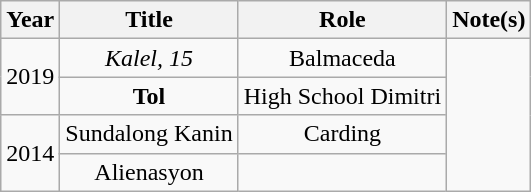<table class="wikitable" style="text-align:center;">
<tr>
<th>Year</th>
<th>Title</th>
<th>Role</th>
<th>Note(s)</th>
</tr>
<tr>
<td rowspan="2">2019</td>
<td><em>Kalel, 15</em></td>
<td>Balmaceda</td>
<td rowspan="4"></td>
</tr>
<tr>
<td><strong>Tol<em></td>
<td>High School Dimitri</td>
</tr>
<tr>
<td rowspan="2">2014</td>
<td></em>Sundalong Kanin<em></td>
<td>Carding</td>
</tr>
<tr>
<td></em>Alienasyon<em></td>
<td></td>
</tr>
</table>
